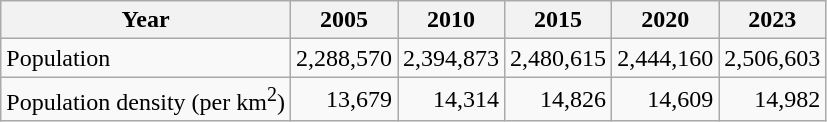<table class="wikitable">
<tr>
<th>Year</th>
<th>2005</th>
<th>2010</th>
<th>2015</th>
<th>2020</th>
<th>2023</th>
</tr>
<tr>
<td>Population</td>
<td align="right">2,288,570</td>
<td align="right">2,394,873</td>
<td align="right">2,480,615</td>
<td align="right">2,444,160</td>
<td align="right">2,506,603</td>
</tr>
<tr>
<td>Population density (per km<sup>2</sup>)</td>
<td align="right">13,679</td>
<td align="right">14,314</td>
<td align="right">14,826</td>
<td align="right">14,609</td>
<td align="right">14,982</td>
</tr>
</table>
